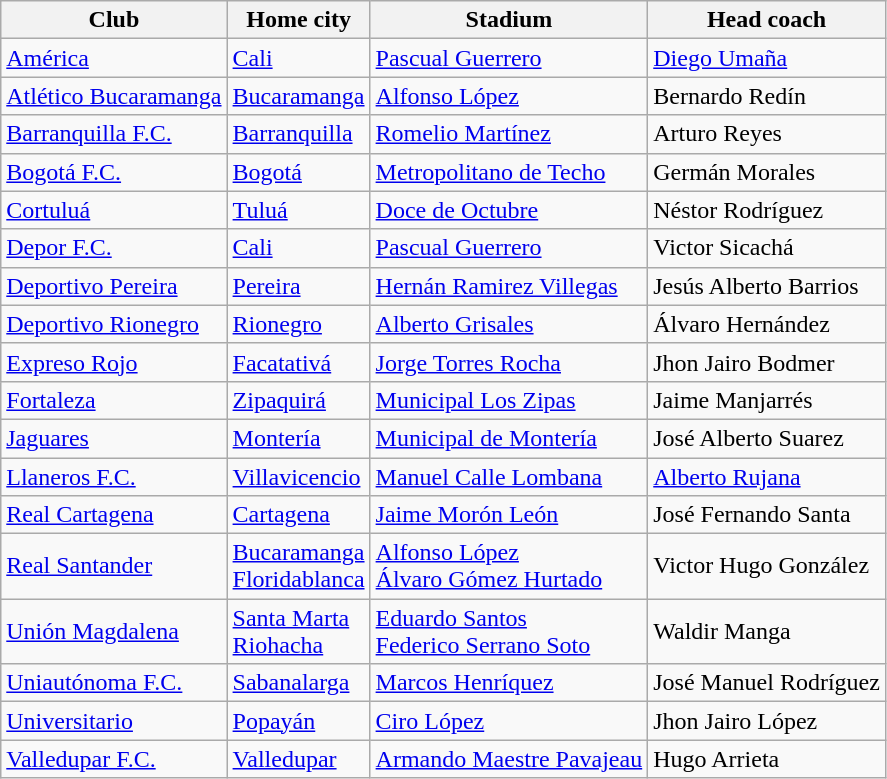<table class="wikitable sortable">
<tr>
<th>Club</th>
<th>Home city</th>
<th>Stadium</th>
<th>Head coach</th>
</tr>
<tr>
<td><a href='#'>América</a></td>
<td><a href='#'>Cali</a></td>
<td><a href='#'>Pascual Guerrero</a></td>
<td> <a href='#'>Diego Umaña</a></td>
</tr>
<tr>
<td><a href='#'>Atlético Bucaramanga</a></td>
<td><a href='#'>Bucaramanga</a></td>
<td><a href='#'>Alfonso López</a></td>
<td> Bernardo Redín</td>
</tr>
<tr>
<td><a href='#'>Barranquilla F.C.</a></td>
<td><a href='#'>Barranquilla</a></td>
<td><a href='#'>Romelio Martínez</a></td>
<td> Arturo Reyes</td>
</tr>
<tr>
<td><a href='#'>Bogotá F.C.</a></td>
<td><a href='#'>Bogotá</a></td>
<td><a href='#'>Metropolitano de Techo</a></td>
<td>  Germán Morales</td>
</tr>
<tr>
<td><a href='#'>Cortuluá</a></td>
<td><a href='#'>Tuluá</a></td>
<td><a href='#'>Doce de Octubre</a></td>
<td> Néstor Rodríguez</td>
</tr>
<tr>
<td><a href='#'>Depor F.C.</a></td>
<td><a href='#'>Cali</a></td>
<td><a href='#'>Pascual Guerrero</a></td>
<td> Victor Sicachá</td>
</tr>
<tr>
<td><a href='#'>Deportivo Pereira</a></td>
<td><a href='#'>Pereira</a></td>
<td><a href='#'>Hernán Ramirez Villegas</a></td>
<td> Jesús Alberto Barrios</td>
</tr>
<tr>
<td><a href='#'>Deportivo Rionegro</a></td>
<td><a href='#'>Rionegro</a></td>
<td><a href='#'>Alberto Grisales</a></td>
<td> Álvaro Hernández</td>
</tr>
<tr>
<td><a href='#'>Expreso Rojo</a></td>
<td><a href='#'>Facatativá</a></td>
<td><a href='#'>Jorge Torres Rocha</a></td>
<td> Jhon Jairo Bodmer</td>
</tr>
<tr>
<td><a href='#'>Fortaleza</a></td>
<td><a href='#'>Zipaquirá</a></td>
<td><a href='#'>Municipal Los Zipas</a></td>
<td> Jaime Manjarrés</td>
</tr>
<tr>
<td><a href='#'>Jaguares</a></td>
<td><a href='#'>Montería</a></td>
<td><a href='#'>Municipal de Montería</a></td>
<td> José Alberto Suarez</td>
</tr>
<tr>
<td><a href='#'>Llaneros F.C.</a></td>
<td><a href='#'>Villavicencio</a></td>
<td><a href='#'>Manuel Calle Lombana</a></td>
<td>  <a href='#'>Alberto Rujana</a></td>
</tr>
<tr>
<td><a href='#'>Real Cartagena</a></td>
<td><a href='#'>Cartagena</a></td>
<td><a href='#'>Jaime Morón León</a></td>
<td> José Fernando Santa</td>
</tr>
<tr>
<td><a href='#'>Real Santander</a></td>
<td><a href='#'>Bucaramanga</a><br><a href='#'>Floridablanca</a></td>
<td><a href='#'>Alfonso López</a><br><a href='#'>Álvaro Gómez Hurtado</a></td>
<td> Victor Hugo González</td>
</tr>
<tr>
<td><a href='#'>Unión Magdalena</a></td>
<td><a href='#'>Santa Marta</a><br><a href='#'>Riohacha</a></td>
<td><a href='#'>Eduardo Santos</a><br><a href='#'>Federico Serrano Soto</a></td>
<td> Waldir Manga</td>
</tr>
<tr>
<td><a href='#'>Uniautónoma F.C.</a></td>
<td><a href='#'>Sabanalarga</a></td>
<td><a href='#'>Marcos Henríquez</a></td>
<td> José Manuel Rodríguez</td>
</tr>
<tr>
<td><a href='#'>Universitario</a></td>
<td><a href='#'>Popayán</a></td>
<td><a href='#'>Ciro López</a></td>
<td> Jhon Jairo López</td>
</tr>
<tr>
<td><a href='#'>Valledupar F.C.</a></td>
<td><a href='#'>Valledupar</a></td>
<td><a href='#'>Armando Maestre Pavajeau</a></td>
<td> Hugo Arrieta</td>
</tr>
</table>
